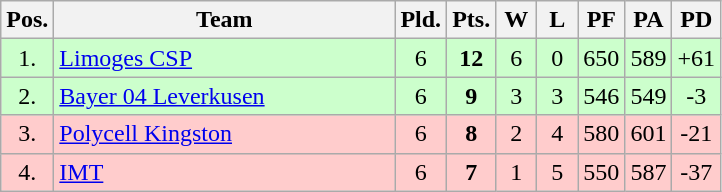<table class="wikitable" style="text-align:center">
<tr>
<th width=15>Pos.</th>
<th width=220>Team</th>
<th width=20>Pld.</th>
<th width=20>Pts.</th>
<th width=20>W</th>
<th width=20>L</th>
<th width=20>PF</th>
<th width=20>PA</th>
<th width=20>PD</th>
</tr>
<tr style="background: #ccffcc;">
<td>1.</td>
<td align=left> <a href='#'>Limoges CSP</a></td>
<td>6</td>
<td><strong>12</strong></td>
<td>6</td>
<td>0</td>
<td>650</td>
<td>589</td>
<td>+61</td>
</tr>
<tr style="background: #ccffcc;">
<td>2.</td>
<td align=left> <a href='#'>Bayer 04 Leverkusen</a></td>
<td>6</td>
<td><strong>9</strong></td>
<td>3</td>
<td>3</td>
<td>546</td>
<td>549</td>
<td>-3</td>
</tr>
<tr style="background: #ffcccc;">
<td>3.</td>
<td align=left> <a href='#'>Polycell Kingston</a></td>
<td>6</td>
<td><strong>8</strong></td>
<td>2</td>
<td>4</td>
<td>580</td>
<td>601</td>
<td>-21</td>
</tr>
<tr style="background: #ffcccc;">
<td>4.</td>
<td align=left> <a href='#'>IMT</a></td>
<td>6</td>
<td><strong>7</strong></td>
<td>1</td>
<td>5</td>
<td>550</td>
<td>587</td>
<td>-37</td>
</tr>
</table>
